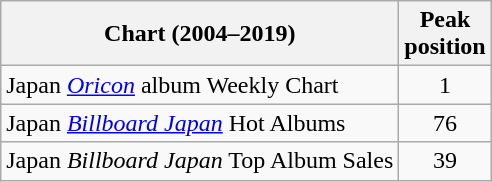<table class="wikitable sortable">
<tr>
<th>Chart (2004–2019)</th>
<th>Peak<br>position</th>
</tr>
<tr>
<td>Japan <em><a href='#'>Oricon</a></em> album Weekly Chart</td>
<td align="center">1</td>
</tr>
<tr>
<td>Japan <em><a href='#'>Billboard Japan</a></em> Hot Albums</td>
<td align="center">76</td>
</tr>
<tr>
<td>Japan <em>Billboard Japan</em> Top Album Sales</td>
<td align="center">39</td>
</tr>
</table>
